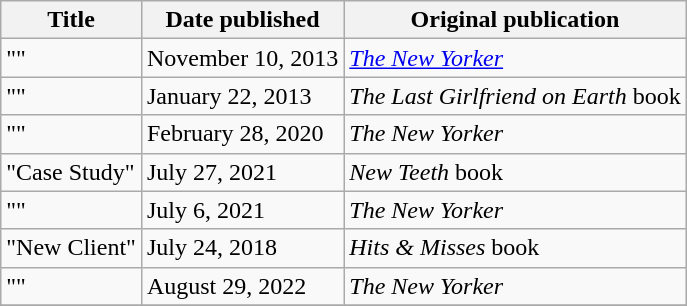<table class="wikitable sortable">
<tr>
<th>Title</th>
<th>Date published</th>
<th>Original publication</th>
</tr>
<tr>
<td>""</td>
<td>November 10, 2013</td>
<td><em><a href='#'>The New Yorker</a></em></td>
</tr>
<tr>
<td>""</td>
<td>January 22, 2013</td>
<td><em>The Last Girlfriend on Earth</em> book</td>
</tr>
<tr>
<td>""</td>
<td>February 28, 2020</td>
<td><em>The New Yorker</em></td>
</tr>
<tr>
<td>"Case Study"</td>
<td>July 27, 2021</td>
<td><em>New Teeth</em> book</td>
</tr>
<tr>
<td>""</td>
<td>July 6, 2021</td>
<td><em>The New Yorker</em></td>
</tr>
<tr>
<td>"New Client"</td>
<td>July 24, 2018</td>
<td><em>Hits & Misses</em> book</td>
</tr>
<tr>
<td>""</td>
<td>August 29, 2022</td>
<td><em>The New Yorker</em></td>
</tr>
<tr>
</tr>
</table>
